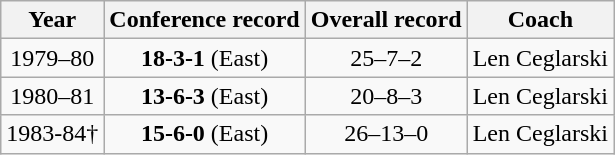<table class="wikitable sortable" style="text-align: center;">
<tr>
<th>Year</th>
<th>Conference record</th>
<th>Overall record</th>
<th>Coach</th>
</tr>
<tr>
<td>1979–80</td>
<td><strong>18-3-1</strong> (East)</td>
<td>25–7–2</td>
<td>Len Ceglarski</td>
</tr>
<tr>
<td>1980–81</td>
<td><strong>13-6-3</strong> (East)</td>
<td>20–8–3</td>
<td>Len Ceglarski</td>
</tr>
<tr>
<td>1983-84†</td>
<td><strong>15-6-0</strong> (East)</td>
<td>26–13–0</td>
<td>Len Ceglarski</td>
</tr>
</table>
